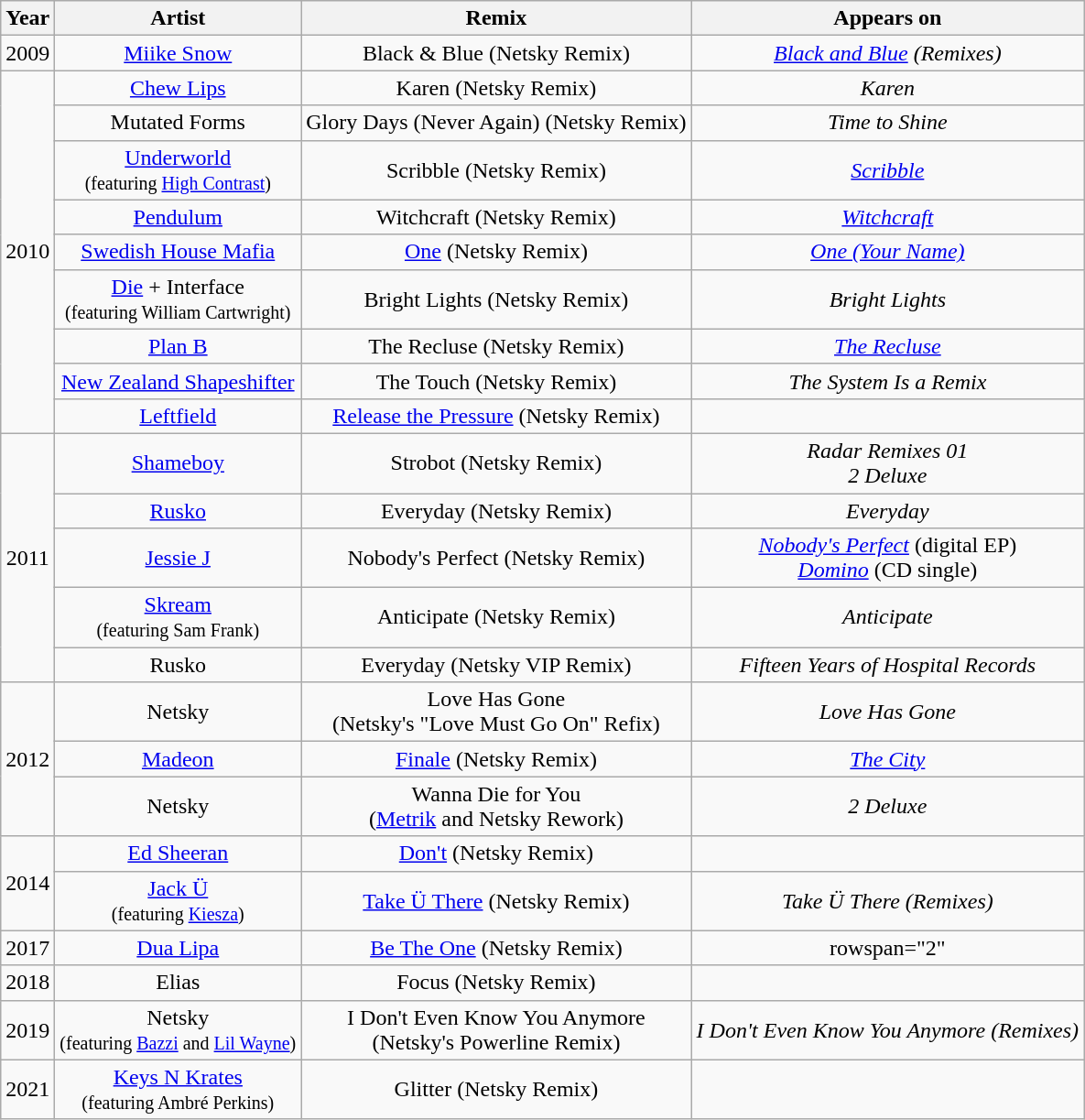<table class="wikitable plainrowheaders" style="text-align:center;">
<tr>
<th scope="col">Year</th>
<th scope="col">Artist</th>
<th scope="col">Remix</th>
<th scope="col">Appears on</th>
</tr>
<tr>
<td>2009</td>
<td><a href='#'>Miike Snow</a></td>
<td>Black & Blue (Netsky Remix)</td>
<td><em><a href='#'>Black and Blue</a> (Remixes)</em></td>
</tr>
<tr>
<td rowspan="9">2010</td>
<td><a href='#'>Chew Lips</a></td>
<td>Karen (Netsky Remix)</td>
<td><em>Karen</em></td>
</tr>
<tr>
<td>Mutated Forms</td>
<td>Glory Days (Never Again) (Netsky Remix)</td>
<td><em>Time to Shine</em></td>
</tr>
<tr>
<td><a href='#'>Underworld</a><br><small>(featuring <a href='#'>High Contrast</a>)</small></td>
<td>Scribble (Netsky Remix)</td>
<td><em><a href='#'>Scribble</a></em></td>
</tr>
<tr>
<td><a href='#'>Pendulum</a></td>
<td>Witchcraft (Netsky Remix)</td>
<td><em><a href='#'>Witchcraft</a></em></td>
</tr>
<tr>
<td><a href='#'>Swedish House Mafia</a></td>
<td><a href='#'>One</a> (Netsky Remix)</td>
<td><em><a href='#'>One (Your Name)</a></em></td>
</tr>
<tr>
<td><a href='#'>Die</a> + Interface<br><small>(featuring William Cartwright)</small></td>
<td>Bright Lights (Netsky Remix)</td>
<td><em>Bright Lights</em></td>
</tr>
<tr>
<td><a href='#'>Plan B</a></td>
<td>The Recluse (Netsky Remix)</td>
<td><em><a href='#'>The Recluse</a></em></td>
</tr>
<tr>
<td><a href='#'>New Zealand Shapeshifter</a></td>
<td>The Touch (Netsky Remix)</td>
<td><em>The System Is a Remix</em></td>
</tr>
<tr>
<td><a href='#'>Leftfield</a></td>
<td><a href='#'>Release the Pressure</a> (Netsky Remix)</td>
<td></td>
</tr>
<tr>
<td rowspan="5">2011</td>
<td><a href='#'>Shameboy</a></td>
<td>Strobot (Netsky Remix)</td>
<td><em>Radar Remixes 01</em><br><em>2 Deluxe</em></td>
</tr>
<tr>
<td><a href='#'>Rusko</a></td>
<td>Everyday (Netsky Remix)</td>
<td><em>Everyday</em></td>
</tr>
<tr>
<td><a href='#'>Jessie J</a></td>
<td>Nobody's Perfect (Netsky Remix)</td>
<td><em><a href='#'>Nobody's Perfect</a></em> (digital EP)<br><em><a href='#'>Domino</a></em> (CD single)</td>
</tr>
<tr>
<td><a href='#'>Skream</a><br><small>(featuring Sam Frank)</small></td>
<td>Anticipate (Netsky Remix)</td>
<td><em>Anticipate</em></td>
</tr>
<tr>
<td>Rusko</td>
<td>Everyday (Netsky VIP Remix)</td>
<td><em>Fifteen Years of Hospital Records</em></td>
</tr>
<tr>
<td rowspan="3">2012</td>
<td>Netsky</td>
<td>Love Has Gone<br>(Netsky's "Love Must Go On" Refix)</td>
<td><em>Love Has Gone</em></td>
</tr>
<tr>
<td><a href='#'>Madeon</a></td>
<td><a href='#'>Finale</a> (Netsky Remix)</td>
<td><em><a href='#'>The City</a></em></td>
</tr>
<tr>
<td>Netsky</td>
<td>Wanna Die for You<br>(<a href='#'>Metrik</a> and Netsky Rework)</td>
<td><em>2 Deluxe</em></td>
</tr>
<tr>
<td rowspan="2">2014</td>
<td><a href='#'>Ed Sheeran</a></td>
<td><a href='#'>Don't</a> (Netsky Remix)</td>
<td></td>
</tr>
<tr>
<td><a href='#'>Jack Ü</a> <br><small>(featuring <a href='#'>Kiesza</a>)</small></td>
<td><a href='#'>Take Ü There</a> (Netsky Remix)</td>
<td><em>Take Ü There (Remixes)</em></td>
</tr>
<tr>
<td>2017</td>
<td><a href='#'>Dua Lipa</a></td>
<td><a href='#'>Be The One</a> (Netsky Remix)</td>
<td>rowspan="2" </td>
</tr>
<tr>
<td>2018</td>
<td>Elias</td>
<td>Focus (Netsky Remix)</td>
</tr>
<tr>
<td>2019</td>
<td>Netsky <br><small>(featuring <a href='#'>Bazzi</a> and <a href='#'>Lil Wayne</a>)</small></td>
<td>I Don't Even Know You Anymore <br>(Netsky's Powerline Remix)</td>
<td><em>I Don't Even Know You Anymore (Remixes)</em></td>
</tr>
<tr>
<td>2021</td>
<td><a href='#'>Keys N Krates</a> <br><small>(featuring Ambré Perkins)</small></td>
<td>Glitter (Netsky Remix)</td>
<td></td>
</tr>
</table>
